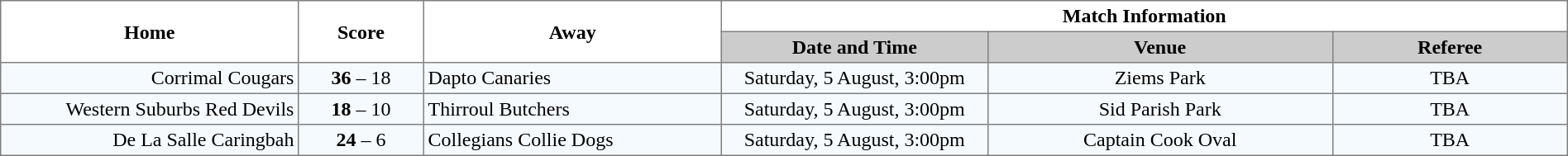<table width="100%" cellspacing="0" cellpadding="3" border="1" style="border-collapse:collapse;  text-align:center;">
<tr>
<th rowspan="2" width="19%">Home</th>
<th rowspan="2" width="8%">Score</th>
<th rowspan="2" width="19%">Away</th>
<th colspan="3">Match Information</th>
</tr>
<tr style="background:#CCCCCC">
<th width="17%">Date and Time</th>
<th width="22%">Venue</th>
<th width="50%">Referee</th>
</tr>
<tr style="text-align:center; background:#f5faff;">
<td align="right">Corrimal Cougars </td>
<td><strong>36</strong> – 18</td>
<td align="left"> Dapto Canaries</td>
<td>Saturday, 5 August, 3:00pm</td>
<td>Ziems Park</td>
<td>TBA</td>
</tr>
<tr style="text-align:center; background:#f5faff;">
<td align="right">Western Suburbs Red Devils </td>
<td><strong>18</strong> – 10</td>
<td align="left"> Thirroul Butchers</td>
<td>Saturday, 5 August, 3:00pm</td>
<td>Sid Parish Park</td>
<td>TBA</td>
</tr>
<tr style="text-align:center; background:#f5faff;">
<td align="right">De La Salle Caringbah </td>
<td><strong>24</strong> – 6</td>
<td align="left"> Collegians Collie Dogs</td>
<td>Saturday, 5 August, 3:00pm</td>
<td>Captain Cook Oval</td>
<td>TBA</td>
</tr>
</table>
